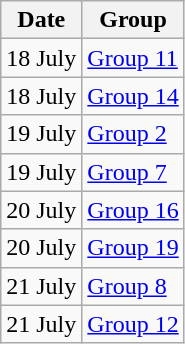<table class="wikitable">
<tr>
<th>Date</th>
<th>Group</th>
</tr>
<tr>
<td style="text-align:right;">18 July</td>
<td style="text-align:left;"><a href='#'>Group 11</a></td>
</tr>
<tr>
<td style="text-align:right;">18 July</td>
<td style="text-align:left;"><a href='#'>Group 14</a></td>
</tr>
<tr>
<td style="text-align:right;">19 July</td>
<td style="text-align:left;"><a href='#'>Group 2</a></td>
</tr>
<tr>
<td style="text-align:right;">19 July</td>
<td style="text-align:left;"><a href='#'>Group 7</a></td>
</tr>
<tr>
<td style="text-align:right;">20 July</td>
<td style="text-align:left;"><a href='#'>Group 16</a></td>
</tr>
<tr>
<td style="text-align:right;">20 July</td>
<td style="text-align:left;"><a href='#'>Group 19</a></td>
</tr>
<tr>
<td style="text-align:right;">21 July</td>
<td style="text-align:left;"><a href='#'>Group 8</a></td>
</tr>
<tr>
<td style="text-align:right;">21 July</td>
<td style="text-align:left;"><a href='#'>Group 12</a></td>
</tr>
</table>
